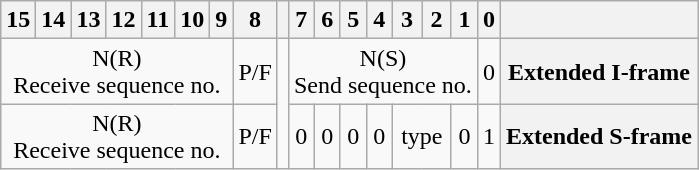<table class="wikitable" style="text-align:center">
<tr>
<th>15</th>
<th>14</th>
<th>13</th>
<th>12</th>
<th>11</th>
<th>10</th>
<th>9</th>
<th>8</th>
<th></th>
<th>7</th>
<th>6</th>
<th>5</th>
<th>4</th>
<th>3</th>
<th>2</th>
<th>1</th>
<th>0</th>
<th></th>
</tr>
<tr>
<td colspan=7>N(R)<br>Receive sequence no.</td>
<td>P/F</td>
<td rowspan=2></td>
<td colspan=7>N(S)<br>Send sequence no.</td>
<td>0</td>
<th>Extended I-frame</th>
</tr>
<tr>
<td colspan=7>N(R)<br>Receive sequence no.</td>
<td>P/F</td>
<td>0</td>
<td>0</td>
<td>0</td>
<td>0</td>
<td colspan=2>type</td>
<td>0</td>
<td>1</td>
<th>Extended S-frame</th>
</tr>
</table>
